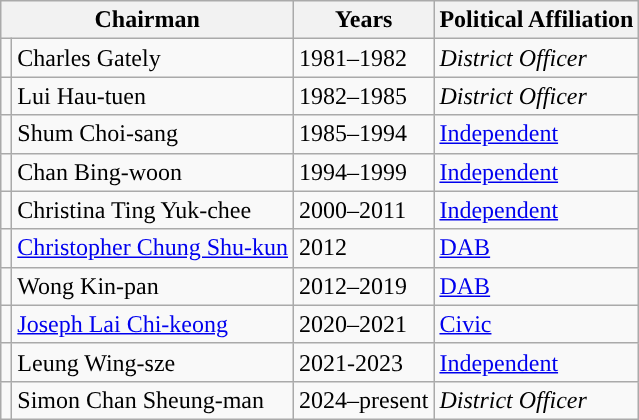<table class="wikitable">
<tr>
<th colspan=2>Chairman</th>
<th>Years</th>
<th>Political Affiliation</th>
</tr>
<tr>
<td style="color:inherit;background:"></td>
<td>Charles Gately</td>
<td>1981–1982</td>
<td><em>District Officer</em></td>
</tr>
<tr>
<td style="color:inherit;background:"></td>
<td>Lui Hau-tuen</td>
<td>1982–1985</td>
<td><em>District Officer</em></td>
</tr>
<tr>
<td style="color:inherit;background:"></td>
<td>Shum Choi-sang</td>
<td>1985–1994</td>
<td><a href='#'>Independent</a></td>
</tr>
<tr>
<td style="color:inherit;background:"></td>
<td>Chan Bing-woon</td>
<td>1994–1999</td>
<td><a href='#'>Independent</a></td>
</tr>
<tr>
<td style="color:inherit;background:"></td>
<td>Christina Ting Yuk-chee</td>
<td>2000–2011</td>
<td><a href='#'>Independent</a></td>
</tr>
<tr>
<td style="color:inherit;background:"></td>
<td><a href='#'>Christopher Chung Shu-kun</a></td>
<td>2012</td>
<td><a href='#'>DAB</a></td>
</tr>
<tr>
<td style="color:inherit;background:"></td>
<td>Wong Kin-pan</td>
<td>2012–2019</td>
<td><a href='#'>DAB</a></td>
</tr>
<tr>
<td style="color:inherit;background:"></td>
<td><a href='#'>Joseph Lai Chi-keong</a></td>
<td>2020–2021</td>
<td><a href='#'>Civic</a></td>
</tr>
<tr>
<td style="color:inherit;background:"></td>
<td>Leung Wing-sze</td>
<td>2021-2023</td>
<td><a href='#'>Independent</a></td>
</tr>
<tr>
<td style="color:inherit;background:"></td>
<td>Simon Chan Sheung-man</td>
<td>2024–present</td>
<td><em>District Officer</em></td>
</tr>
</table>
